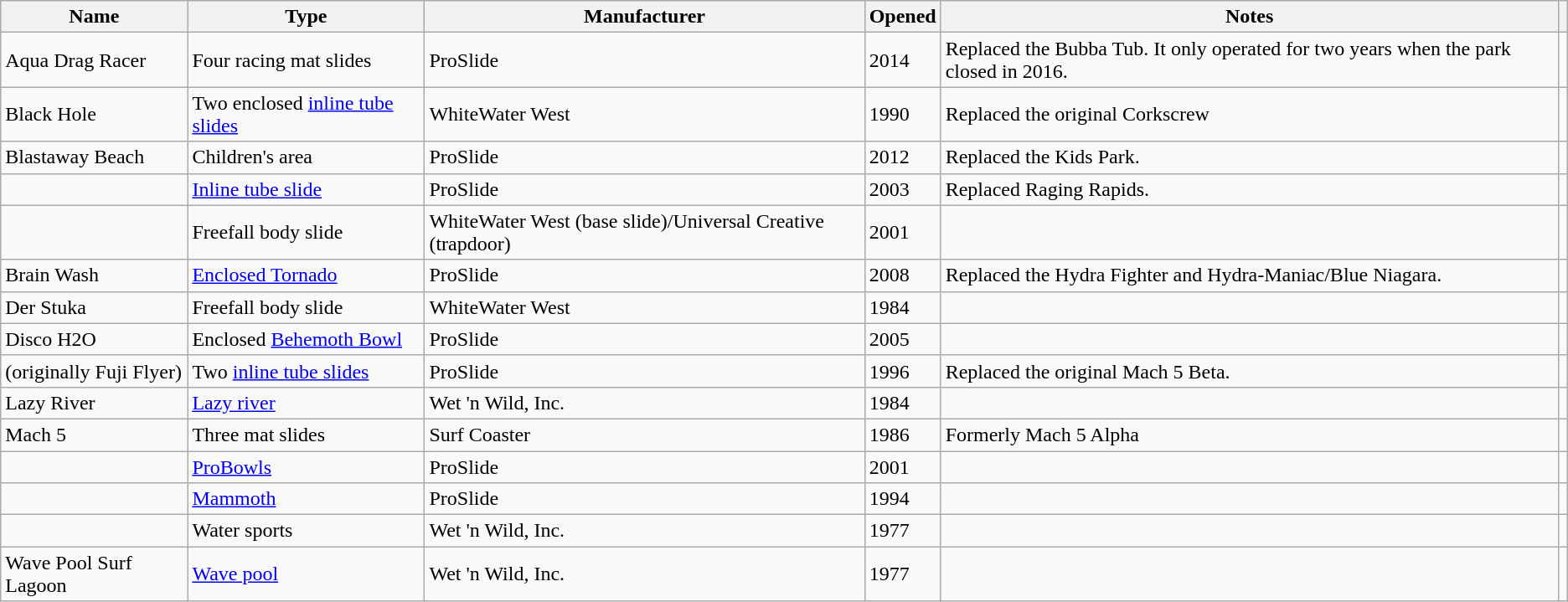<table class="wikitable sortable">
<tr>
<th>Name</th>
<th>Type</th>
<th>Manufacturer</th>
<th>Opened</th>
<th>Notes</th>
<th class="unsortable"></th>
</tr>
<tr>
<td>Aqua Drag Racer</td>
<td>Four racing mat slides</td>
<td>ProSlide</td>
<td>2014</td>
<td>Replaced the Bubba Tub. It only operated for two years when the park closed in 2016.</td>
<td></td>
</tr>
<tr>
<td>Black Hole</td>
<td>Two enclosed <a href='#'>inline tube slides</a></td>
<td>WhiteWater West</td>
<td>1990</td>
<td>Replaced the original Corkscrew</td>
<td></td>
</tr>
<tr>
<td>Blastaway Beach</td>
<td>Children's area</td>
<td>ProSlide</td>
<td>2012</td>
<td>Replaced the Kids Park.</td>
<td></td>
</tr>
<tr>
<td></td>
<td><a href='#'>Inline tube slide</a></td>
<td>ProSlide</td>
<td>2003</td>
<td>Replaced Raging Rapids.</td>
<td></td>
</tr>
<tr>
<td></td>
<td>Freefall body slide</td>
<td>WhiteWater West (base slide)/Universal Creative (trapdoor)</td>
<td>2001</td>
<td></td>
<td></td>
</tr>
<tr>
<td>Brain Wash</td>
<td><a href='#'>Enclosed Tornado</a></td>
<td>ProSlide</td>
<td>2008</td>
<td>Replaced the Hydra Fighter and Hydra-Maniac/Blue Niagara.</td>
<td></td>
</tr>
<tr>
<td>Der Stuka</td>
<td>Freefall body slide</td>
<td>WhiteWater West</td>
<td>1984</td>
<td></td>
<td></td>
</tr>
<tr>
<td>Disco H2O</td>
<td>Enclosed <a href='#'>Behemoth Bowl</a></td>
<td>ProSlide</td>
<td>2005</td>
<td></td>
<td></td>
</tr>
<tr>
<td> (originally Fuji Flyer)</td>
<td>Two <a href='#'>inline tube slides</a></td>
<td>ProSlide</td>
<td>1996</td>
<td>Replaced the original Mach 5 Beta.</td>
<td></td>
</tr>
<tr>
<td>Lazy River</td>
<td><a href='#'>Lazy river</a></td>
<td>Wet 'n Wild, Inc.</td>
<td>1984</td>
<td></td>
<td></td>
</tr>
<tr>
<td>Mach 5</td>
<td>Three mat slides</td>
<td>Surf Coaster</td>
<td>1986</td>
<td>Formerly Mach 5 Alpha</td>
<td></td>
</tr>
<tr>
<td></td>
<td><a href='#'>ProBowls</a></td>
<td>ProSlide</td>
<td>2001</td>
<td></td>
<td></td>
</tr>
<tr>
<td></td>
<td><a href='#'>Mammoth</a></td>
<td>ProSlide</td>
<td>1994</td>
<td></td>
<td></td>
</tr>
<tr>
<td></td>
<td>Water sports</td>
<td>Wet 'n Wild, Inc.</td>
<td>1977</td>
<td></td>
<td></td>
</tr>
<tr>
<td>Wave Pool Surf Lagoon</td>
<td><a href='#'>Wave pool</a></td>
<td>Wet 'n Wild, Inc.</td>
<td>1977</td>
<td></td>
<td></td>
</tr>
</table>
